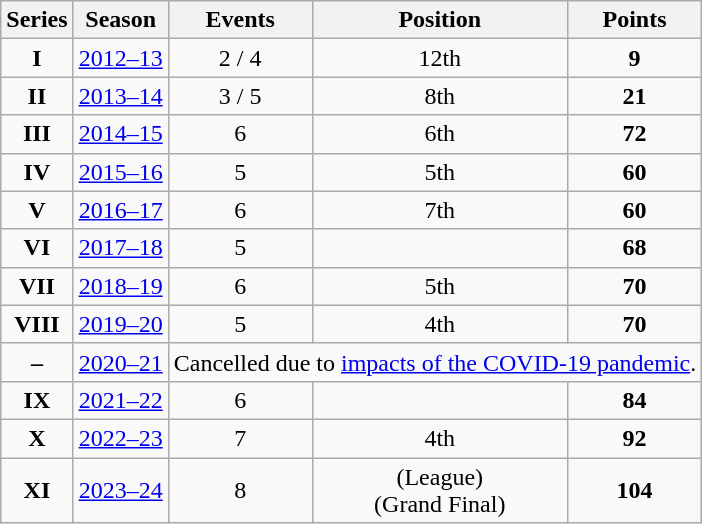<table class="wikitable" style="text-align: center;">
<tr>
<th>Series</th>
<th>Season</th>
<th>Events</th>
<th>Position</th>
<th>Points</th>
</tr>
<tr>
<td><strong>I</strong></td>
<td><a href='#'>2012–13</a></td>
<td align="center">2 / 4</td>
<td>12th</td>
<td><strong>9</strong></td>
</tr>
<tr>
<td><strong>II</strong></td>
<td><a href='#'>2013–14</a></td>
<td align="center">3 / 5</td>
<td>8th</td>
<td><strong>21</strong></td>
</tr>
<tr>
<td><strong>III</strong></td>
<td><a href='#'>2014–15</a></td>
<td align="center">6</td>
<td>6th</td>
<td><strong>72</strong></td>
</tr>
<tr>
<td><strong>IV</strong></td>
<td><a href='#'>2015–16</a></td>
<td align="center">5</td>
<td>5th</td>
<td><strong>60</strong></td>
</tr>
<tr>
<td><strong>V</strong></td>
<td><a href='#'>2016–17</a></td>
<td align="center">6</td>
<td>7th</td>
<td><strong>60</strong></td>
</tr>
<tr>
<td><strong>VI</strong></td>
<td><a href='#'>2017–18</a></td>
<td align="center">5</td>
<td></td>
<td><strong>68</strong></td>
</tr>
<tr>
<td><strong>VII</strong></td>
<td><a href='#'>2018–19</a></td>
<td align="center">6</td>
<td>5th</td>
<td><strong>70</strong></td>
</tr>
<tr>
<td><strong>VIII</strong></td>
<td><a href='#'>2019–20</a></td>
<td align="center">5</td>
<td>4th</td>
<td><strong>70</strong></td>
</tr>
<tr>
<td><strong>–</strong></td>
<td><a href='#'>2020–21</a></td>
<td colspan="3">Cancelled due to <a href='#'>impacts of the COVID-19 pandemic</a>.</td>
</tr>
<tr>
<td><strong>IX</strong></td>
<td><a href='#'>2021–22</a></td>
<td align="center">6</td>
<td></td>
<td><strong>84</strong></td>
</tr>
<tr>
<td><strong>X</strong></td>
<td><a href='#'>2022–23</a></td>
<td align="center">7</td>
<td>4th</td>
<td><strong>92</strong></td>
</tr>
<tr>
<td><strong>XI</strong></td>
<td><a href='#'>2023–24</a></td>
<td>8</td>
<td> (League)<br> (Grand Final)</td>
<td><strong>104</strong></td>
</tr>
</table>
